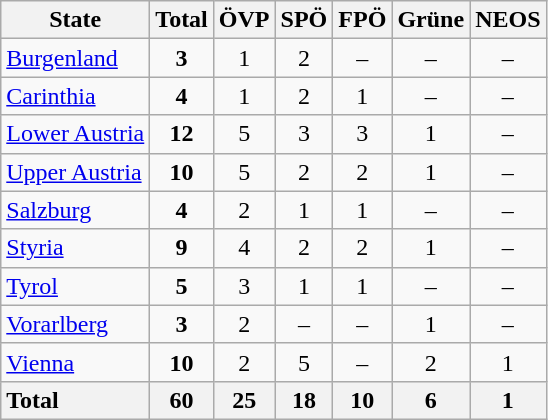<table class="wikitable sortable zebra" style=text-align:center>
<tr>
<th>State</th>
<th>Total</th>
<th>ÖVP</th>
<th>SPÖ</th>
<th>FPÖ</th>
<th>Grüne</th>
<th>NEOS</th>
</tr>
<tr>
<td style=text-align:left><a href='#'>Burgenland</a></td>
<td><strong>3</strong></td>
<td>1</td>
<td>2</td>
<td>–</td>
<td>–</td>
<td>–</td>
</tr>
<tr>
<td style=text-align:left><a href='#'>Carinthia</a></td>
<td><strong>4</strong></td>
<td>1</td>
<td>2</td>
<td>1</td>
<td>–</td>
<td>–</td>
</tr>
<tr>
<td style=text-align:left><a href='#'>Lower Austria</a></td>
<td><strong>12</strong></td>
<td>5</td>
<td>3</td>
<td>3</td>
<td>1</td>
<td>–</td>
</tr>
<tr>
<td style=text-align:left><a href='#'>Upper Austria</a></td>
<td><strong>10</strong></td>
<td>5</td>
<td>2</td>
<td>2</td>
<td>1</td>
<td>–</td>
</tr>
<tr>
<td style=text-align:left><a href='#'>Salzburg</a></td>
<td><strong>4</strong></td>
<td>2</td>
<td>1</td>
<td>1</td>
<td>–</td>
<td>–</td>
</tr>
<tr>
<td style=text-align:left><a href='#'>Styria</a></td>
<td><strong>9</strong></td>
<td>4</td>
<td>2</td>
<td>2</td>
<td>1</td>
<td>–</td>
</tr>
<tr>
<td style=text-align:left><a href='#'>Tyrol</a></td>
<td><strong>5</strong></td>
<td>3</td>
<td>1</td>
<td>1</td>
<td>–</td>
<td>–</td>
</tr>
<tr>
<td style=text-align:left><a href='#'>Vorarlberg</a></td>
<td><strong>3</strong></td>
<td>2</td>
<td>–</td>
<td>–</td>
<td>1</td>
<td>–</td>
</tr>
<tr>
<td style=text-align:left><a href='#'>Vienna</a></td>
<td><strong>10</strong></td>
<td>2</td>
<td>5</td>
<td>–</td>
<td>2</td>
<td>1</td>
</tr>
<tr>
<th style=text-align:left>Total</th>
<th>60</th>
<th>25</th>
<th>18</th>
<th>10</th>
<th>6</th>
<th>1</th>
</tr>
</table>
